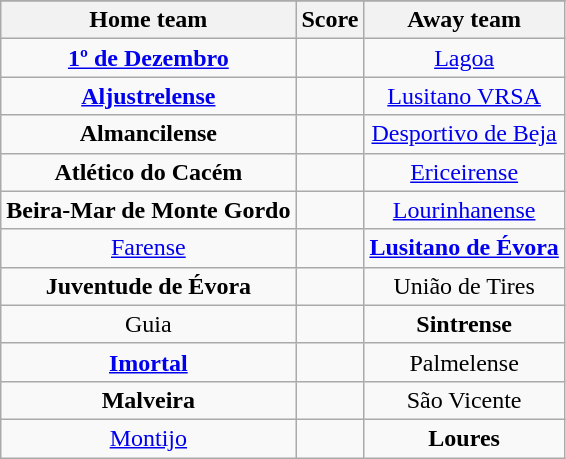<table class="wikitable" style="text-align: center">
<tr>
</tr>
<tr>
<th>Home team</th>
<th>Score</th>
<th>Away team</th>
</tr>
<tr>
<td><strong><a href='#'>1º de Dezembro</a></strong> </td>
<td></td>
<td><a href='#'>Lagoa</a> </td>
</tr>
<tr>
<td><strong><a href='#'>Aljustrelense</a></strong> </td>
<td></td>
<td><a href='#'>Lusitano VRSA</a> </td>
</tr>
<tr>
<td><strong>Almancilense</strong> </td>
<td></td>
<td><a href='#'>Desportivo de Beja</a> </td>
</tr>
<tr>
<td><strong>Atlético do Cacém</strong> </td>
<td></td>
<td><a href='#'>Ericeirense</a> </td>
</tr>
<tr>
<td><strong>Beira-Mar de Monte Gordo</strong> </td>
<td></td>
<td><a href='#'>Lourinhanense</a> </td>
</tr>
<tr>
<td><a href='#'>Farense</a> </td>
<td></td>
<td><strong><a href='#'>Lusitano de Évora</a></strong> </td>
</tr>
<tr>
<td><strong>Juventude de Évora</strong> </td>
<td></td>
<td>União de Tires </td>
</tr>
<tr>
<td>Guia </td>
<td></td>
<td><strong>Sintrense</strong> </td>
</tr>
<tr>
<td><strong><a href='#'>Imortal</a></strong> </td>
<td></td>
<td>Palmelense </td>
</tr>
<tr>
<td><strong>Malveira</strong> </td>
<td></td>
<td>São Vicente </td>
</tr>
<tr>
<td><a href='#'>Montijo</a> </td>
<td></td>
<td><strong>Loures</strong> </td>
</tr>
</table>
